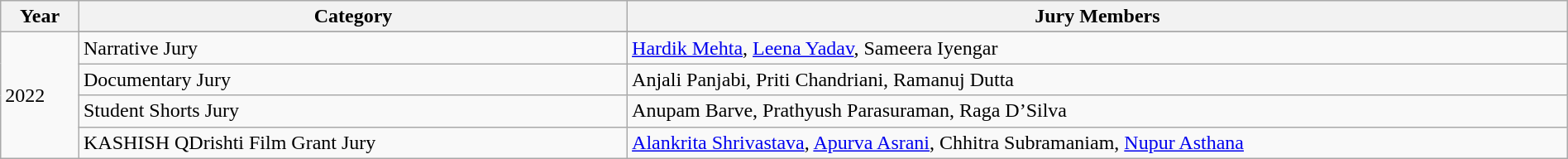<table class="wikitable sortable" style="width:100%">
<tr>
<th width="5%">Year</th>
<th width="*">Category</th>
<th width="60%">Jury Members</th>
</tr>
<tr>
<td rowspan="6">2022<br></td>
</tr>
<tr>
<td>Narrative Jury</td>
<td><a href='#'>Hardik Mehta</a>, <a href='#'>Leena Yadav</a>, Sameera Iyengar</td>
</tr>
<tr>
<td>Documentary Jury</td>
<td>Anjali Panjabi, Priti Chandriani, Ramanuj Dutta</td>
</tr>
<tr>
<td>Student Shorts Jury</td>
<td>Anupam Barve, Prathyush Parasuraman, Raga D’Silva</td>
</tr>
<tr>
<td>KASHISH QDrishti Film Grant Jury</td>
<td><a href='#'>Alankrita Shrivastava</a>, <a href='#'>Apurva Asrani</a>, Chhitra Subramaniam, <a href='#'>Nupur Asthana</a></td>
</tr>
</table>
